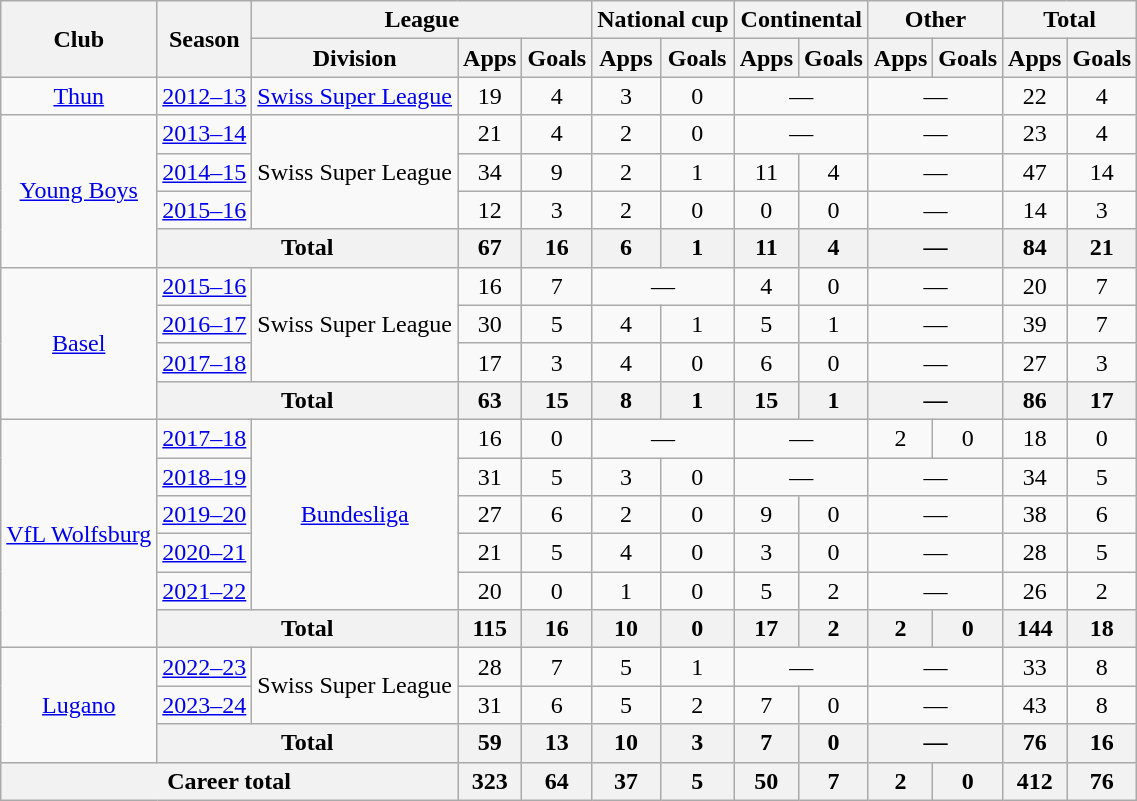<table class="wikitable" style="text-align:center">
<tr>
<th rowspan="2">Club</th>
<th rowspan="2">Season</th>
<th colspan="3">League</th>
<th colspan="2">National cup</th>
<th colspan="2">Continental</th>
<th colspan="2">Other</th>
<th colspan="2">Total</th>
</tr>
<tr>
<th>Division</th>
<th>Apps</th>
<th>Goals</th>
<th>Apps</th>
<th>Goals</th>
<th>Apps</th>
<th>Goals</th>
<th>Apps</th>
<th>Goals</th>
<th>Apps</th>
<th>Goals</th>
</tr>
<tr>
<td><a href='#'>Thun</a></td>
<td><a href='#'>2012–13</a></td>
<td><a href='#'>Swiss Super League</a></td>
<td>19</td>
<td>4</td>
<td>3</td>
<td>0</td>
<td colspan="2">—</td>
<td colspan="2">—</td>
<td>22</td>
<td>4</td>
</tr>
<tr>
<td rowspan="4"><a href='#'>Young Boys</a></td>
<td><a href='#'>2013–14</a></td>
<td rowspan="3">Swiss Super League</td>
<td>21</td>
<td>4</td>
<td>2</td>
<td>0</td>
<td colspan="2">—</td>
<td colspan="2">—</td>
<td>23</td>
<td>4</td>
</tr>
<tr>
<td><a href='#'>2014–15</a></td>
<td>34</td>
<td>9</td>
<td>2</td>
<td>1</td>
<td>11</td>
<td>4</td>
<td colspan="2">—</td>
<td>47</td>
<td>14</td>
</tr>
<tr>
<td><a href='#'>2015–16</a></td>
<td>12</td>
<td>3</td>
<td>2</td>
<td>0</td>
<td>0</td>
<td>0</td>
<td colspan="2">—</td>
<td>14</td>
<td>3</td>
</tr>
<tr>
<th colspan="2">Total</th>
<th>67</th>
<th>16</th>
<th>6</th>
<th>1</th>
<th>11</th>
<th>4</th>
<th colspan="2">—</th>
<th>84</th>
<th>21</th>
</tr>
<tr>
<td rowspan="4"><a href='#'>Basel</a></td>
<td><a href='#'>2015–16</a></td>
<td rowspan="3">Swiss Super League</td>
<td>16</td>
<td>7</td>
<td colspan="2">—</td>
<td>4</td>
<td>0</td>
<td colspan="2">—</td>
<td>20</td>
<td>7</td>
</tr>
<tr>
<td><a href='#'>2016–17</a></td>
<td>30</td>
<td>5</td>
<td>4</td>
<td>1</td>
<td>5</td>
<td>1</td>
<td colspan="2">—</td>
<td>39</td>
<td>7</td>
</tr>
<tr>
<td><a href='#'>2017–18</a></td>
<td>17</td>
<td>3</td>
<td>4</td>
<td>0</td>
<td>6</td>
<td>0</td>
<td colspan="2">—</td>
<td>27</td>
<td>3</td>
</tr>
<tr>
<th colspan="2">Total</th>
<th>63</th>
<th>15</th>
<th>8</th>
<th>1</th>
<th>15</th>
<th>1</th>
<th colspan="2">—</th>
<th>86</th>
<th>17</th>
</tr>
<tr>
<td rowspan="6"><a href='#'>VfL Wolfsburg</a></td>
<td><a href='#'>2017–18</a></td>
<td rowspan="5"><a href='#'>Bundesliga</a></td>
<td>16</td>
<td>0</td>
<td colspan="2">—</td>
<td colspan="2">—</td>
<td>2</td>
<td>0</td>
<td>18</td>
<td>0</td>
</tr>
<tr>
<td><a href='#'>2018–19</a></td>
<td>31</td>
<td>5</td>
<td>3</td>
<td>0</td>
<td colspan="2">—</td>
<td colspan="2">—</td>
<td>34</td>
<td>5</td>
</tr>
<tr>
<td><a href='#'>2019–20</a></td>
<td>27</td>
<td>6</td>
<td>2</td>
<td>0</td>
<td>9</td>
<td>0</td>
<td colspan="2">—</td>
<td>38</td>
<td>6</td>
</tr>
<tr>
<td><a href='#'>2020–21</a></td>
<td>21</td>
<td>5</td>
<td>4</td>
<td>0</td>
<td>3</td>
<td>0</td>
<td colspan="2">—</td>
<td>28</td>
<td>5</td>
</tr>
<tr>
<td><a href='#'>2021–22</a></td>
<td>20</td>
<td>0</td>
<td>1</td>
<td>0</td>
<td>5</td>
<td>2</td>
<td colspan="2">—</td>
<td>26</td>
<td>2</td>
</tr>
<tr>
<th colspan="2">Total</th>
<th>115</th>
<th>16</th>
<th>10</th>
<th>0</th>
<th>17</th>
<th>2</th>
<th>2</th>
<th>0</th>
<th>144</th>
<th>18</th>
</tr>
<tr>
<td rowspan="3"><a href='#'>Lugano</a></td>
<td><a href='#'>2022–23</a></td>
<td rowspan="2">Swiss Super League</td>
<td>28</td>
<td>7</td>
<td>5</td>
<td>1</td>
<td colspan="2">—</td>
<td colspan="2">—</td>
<td>33</td>
<td>8</td>
</tr>
<tr>
<td><a href='#'>2023–24</a></td>
<td>31</td>
<td>6</td>
<td>5</td>
<td>2</td>
<td>7</td>
<td>0</td>
<td colspan="2">—</td>
<td>43</td>
<td>8</td>
</tr>
<tr>
<th colspan="2">Total</th>
<th>59</th>
<th>13</th>
<th>10</th>
<th>3</th>
<th>7</th>
<th>0</th>
<th colspan="2">—</th>
<th>76</th>
<th>16</th>
</tr>
<tr>
<th colspan="3">Career total</th>
<th>323</th>
<th>64</th>
<th>37</th>
<th>5</th>
<th>50</th>
<th>7</th>
<th>2</th>
<th>0</th>
<th>412</th>
<th>76</th>
</tr>
</table>
